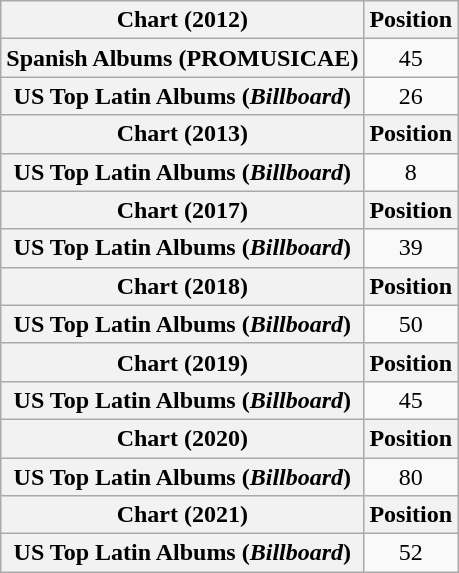<table class="wikitable plainrowheaders" style="text-align:center">
<tr>
<th scope="col">Chart (2012)</th>
<th scope="col">Position</th>
</tr>
<tr>
<th scope="row">Spanish Albums (PROMUSICAE)</th>
<td>45</td>
</tr>
<tr>
<th scope="row">US Top Latin Albums (<em>Billboard</em>)</th>
<td>26</td>
</tr>
<tr>
<th scope="col">Chart (2013)</th>
<th scope="col">Position</th>
</tr>
<tr>
<th scope="row">US Top Latin Albums (<em>Billboard</em>)</th>
<td>8</td>
</tr>
<tr>
<th scope="col">Chart (2017)</th>
<th scope="col">Position</th>
</tr>
<tr>
<th scope="row">US Top Latin Albums (<em>Billboard</em>)</th>
<td>39</td>
</tr>
<tr>
<th scope="col">Chart (2018)</th>
<th scope="col">Position</th>
</tr>
<tr>
<th scope="row">US Top Latin Albums (<em>Billboard</em>)</th>
<td>50</td>
</tr>
<tr>
<th scope="col">Chart (2019)</th>
<th scope="col">Position</th>
</tr>
<tr>
<th scope="row">US Top Latin Albums (<em>Billboard</em>)</th>
<td>45</td>
</tr>
<tr>
<th scope="col">Chart (2020)</th>
<th scope="col">Position</th>
</tr>
<tr>
<th scope="row">US Top Latin Albums (<em>Billboard</em>)</th>
<td>80</td>
</tr>
<tr>
<th scope="col">Chart (2021)</th>
<th scope="col">Position</th>
</tr>
<tr>
<th scope="row">US Top Latin Albums (<em>Billboard</em>)</th>
<td>52</td>
</tr>
</table>
